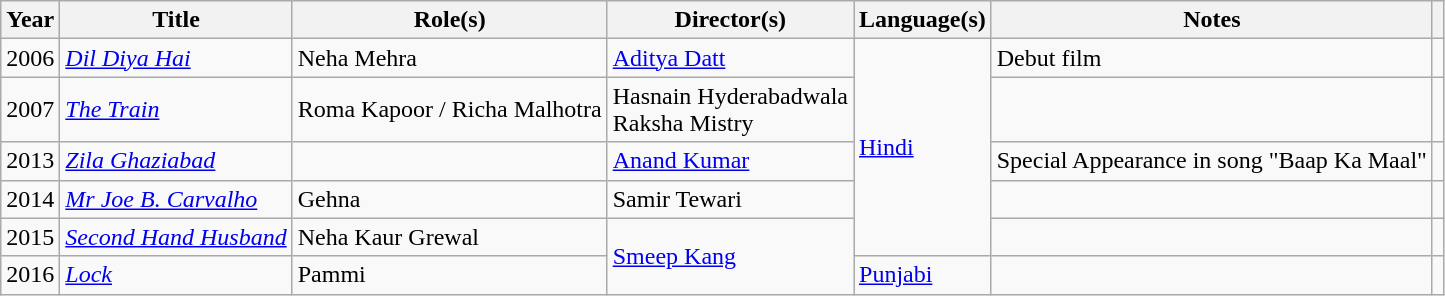<table class="wikitable sortable">
<tr>
<th scope="col">Year</th>
<th scope="col">Title</th>
<th scope="col">Role(s)</th>
<th scope="col">Director(s)</th>
<th scope="col">Language(s)</th>
<th scope="col" class="unsortable">Notes</th>
<th scope="col" class="unsortable"></th>
</tr>
<tr>
<td>2006</td>
<td><em><a href='#'>Dil Diya Hai</a></em></td>
<td>Neha Mehra</td>
<td><a href='#'>Aditya Datt</a></td>
<td rowspan="5"><a href='#'>Hindi</a></td>
<td>Debut film</td>
<td></td>
</tr>
<tr>
<td>2007</td>
<td><em><a href='#'>The Train</a></em></td>
<td>Roma Kapoor / Richa Malhotra</td>
<td>Hasnain Hyderabadwala <br> Raksha Mistry</td>
<td></td>
<td></td>
</tr>
<tr>
<td>2013</td>
<td><em><a href='#'>Zila Ghaziabad</a></em></td>
<td></td>
<td><a href='#'>Anand Kumar</a></td>
<td>Special Appearance in song "Baap Ka Maal"</td>
<td></td>
</tr>
<tr>
<td>2014</td>
<td><em><a href='#'>Mr Joe B. Carvalho</a></em></td>
<td>Gehna</td>
<td>Samir Tewari</td>
<td></td>
<td></td>
</tr>
<tr>
<td>2015</td>
<td><em><a href='#'>Second Hand Husband</a></em></td>
<td>Neha Kaur Grewal</td>
<td rowspan="2"><a href='#'>Smeep Kang</a></td>
<td></td>
<td></td>
</tr>
<tr>
<td>2016</td>
<td><em><a href='#'>Lock</a></em></td>
<td>Pammi</td>
<td><a href='#'>Punjabi</a></td>
<td></td>
<td></td>
</tr>
</table>
